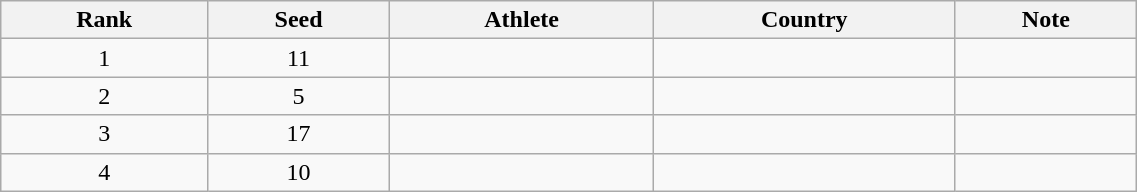<table class="wikitable sortable" style="text-align:center" width=60%>
<tr>
<th>Rank</th>
<th>Seed</th>
<th>Athlete</th>
<th>Country</th>
<th>Note</th>
</tr>
<tr>
<td>1</td>
<td>11</td>
<td align=left></td>
<td align=left></td>
<td></td>
</tr>
<tr>
<td>2</td>
<td>5</td>
<td align=left></td>
<td align=left></td>
<td></td>
</tr>
<tr>
<td>3</td>
<td>17</td>
<td align=left></td>
<td align=left></td>
<td></td>
</tr>
<tr>
<td>4</td>
<td>10</td>
<td align=left></td>
<td align=left></td>
<td></td>
</tr>
</table>
